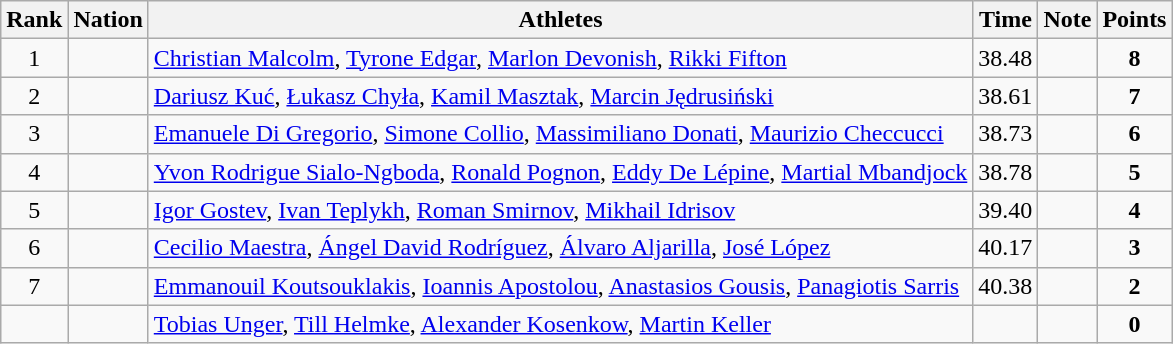<table class="wikitable sortable" style="text-align:center">
<tr>
<th>Rank</th>
<th>Nation</th>
<th>Athletes</th>
<th>Time</th>
<th>Note</th>
<th>Points</th>
</tr>
<tr>
<td>1</td>
<td align=left></td>
<td align=left><a href='#'>Christian Malcolm</a>, <a href='#'>Tyrone Edgar</a>, <a href='#'>Marlon Devonish</a>, <a href='#'>Rikki Fifton</a></td>
<td>38.48</td>
<td></td>
<td><strong>8</strong></td>
</tr>
<tr>
<td>2</td>
<td align=left></td>
<td align=left><a href='#'>Dariusz Kuć</a>, <a href='#'>Łukasz Chyła</a>, <a href='#'>Kamil Masztak</a>, <a href='#'>Marcin Jędrusiński</a></td>
<td>38.61</td>
<td></td>
<td><strong>7</strong></td>
</tr>
<tr>
<td>3</td>
<td align=left></td>
<td align=left><a href='#'>Emanuele Di Gregorio</a>, <a href='#'>Simone Collio</a>, <a href='#'>Massimiliano Donati</a>, <a href='#'>Maurizio Checcucci</a></td>
<td>38.73</td>
<td></td>
<td><strong>6</strong></td>
</tr>
<tr>
<td>4</td>
<td align=left></td>
<td align=left><a href='#'>Yvon Rodrigue Sialo-Ngboda</a>, <a href='#'>Ronald Pognon</a>, <a href='#'>Eddy De Lépine</a>, <a href='#'>Martial Mbandjock</a></td>
<td>38.78</td>
<td></td>
<td><strong>5</strong></td>
</tr>
<tr>
<td>5</td>
<td align=left></td>
<td align=left><a href='#'>Igor Gostev</a>, <a href='#'>Ivan Teplykh</a>, <a href='#'>Roman Smirnov</a>, <a href='#'>Mikhail Idrisov</a></td>
<td>39.40</td>
<td></td>
<td><strong>4</strong></td>
</tr>
<tr>
<td>6</td>
<td align=left></td>
<td align=left><a href='#'>Cecilio Maestra</a>, <a href='#'>Ángel David Rodríguez</a>, <a href='#'>Álvaro Aljarilla</a>, <a href='#'>José López</a></td>
<td>40.17</td>
<td></td>
<td><strong>3</strong></td>
</tr>
<tr>
<td>7</td>
<td align=left></td>
<td align=left><a href='#'>Emmanouil Koutsouklakis</a>, <a href='#'>Ioannis Apostolou</a>, <a href='#'>Anastasios Gousis</a>, <a href='#'>Panagiotis Sarris</a></td>
<td>40.38</td>
<td></td>
<td><strong>2</strong></td>
</tr>
<tr>
<td></td>
<td align=left></td>
<td align=left><a href='#'>Tobias Unger</a>, <a href='#'>Till Helmke</a>, <a href='#'>Alexander Kosenkow</a>, <a href='#'>Martin Keller</a></td>
<td></td>
<td></td>
<td><strong>0</strong></td>
</tr>
</table>
